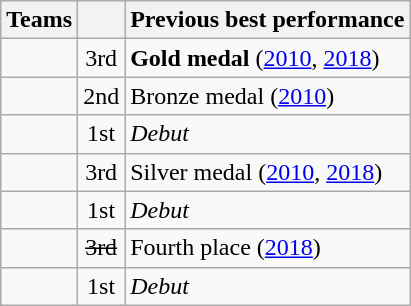<table class="wikitable">
<tr>
<th>Teams</th>
<th></th>
<th>Previous best performance</th>
</tr>
<tr>
<td></td>
<td align=center>3rd</td>
<td><strong>Gold medal</strong> (<a href='#'>2010</a>, <a href='#'>2018</a>)</td>
</tr>
<tr>
<td></td>
<td align=center>2nd</td>
<td>Bronze medal (<a href='#'>2010</a>)</td>
</tr>
<tr>
<td></td>
<td align=center>1st</td>
<td><em>Debut</em></td>
</tr>
<tr>
<td></td>
<td align=center>3rd</td>
<td>Silver medal (<a href='#'>2010</a>, <a href='#'>2018</a>)</td>
</tr>
<tr>
<td></td>
<td align=center>1st</td>
<td><em>Debut</em></td>
</tr>
<tr>
<td><s></s></td>
<td align=center><s>3rd</s></td>
<td>Fourth place (<a href='#'>2018</a>)</td>
</tr>
<tr>
<td></td>
<td align=center>1st</td>
<td><em>Debut</em></td>
</tr>
</table>
